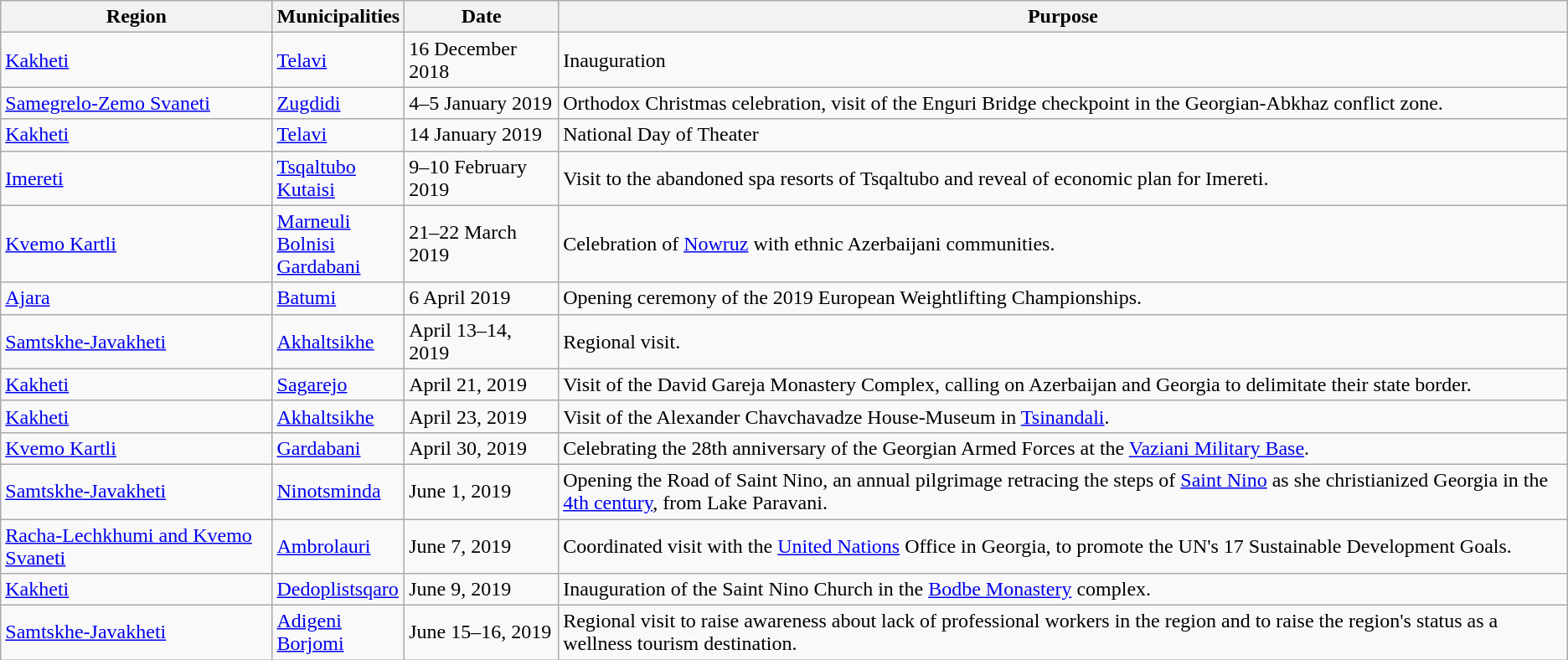<table class="wikitable">
<tr>
<th>Region</th>
<th>Municipalities</th>
<th>Date</th>
<th>Purpose</th>
</tr>
<tr>
<td><a href='#'>Kakheti</a></td>
<td> <a href='#'>Telavi</a></td>
<td>16 December 2018</td>
<td>Inauguration</td>
</tr>
<tr>
<td><a href='#'>Samegrelo-Zemo Svaneti</a></td>
<td> <a href='#'>Zugdidi</a></td>
<td>4–5 January 2019</td>
<td>Orthodox Christmas celebration, visit of the Enguri Bridge checkpoint in the Georgian-Abkhaz conflict zone.</td>
</tr>
<tr>
<td><a href='#'>Kakheti</a></td>
<td> <a href='#'>Telavi</a></td>
<td>14 January 2019</td>
<td>National Day of Theater</td>
</tr>
<tr>
<td><a href='#'>Imereti</a></td>
<td> <a href='#'>Tsqaltubo</a><br> <a href='#'>Kutaisi</a></td>
<td>9–10 February 2019</td>
<td>Visit to the abandoned spa resorts of Tsqaltubo and reveal of economic plan for Imereti.</td>
</tr>
<tr>
<td><a href='#'>Kvemo Kartli</a></td>
<td> <a href='#'>Marneuli</a><br> <a href='#'>Bolnisi</a><br> <a href='#'>Gardabani</a></td>
<td>21–22 March 2019</td>
<td>Celebration of <a href='#'>Nowruz</a> with ethnic Azerbaijani communities.</td>
</tr>
<tr>
<td><a href='#'>Ajara</a></td>
<td> <a href='#'>Batumi</a></td>
<td>6 April 2019</td>
<td>Opening ceremony of the 2019 European Weightlifting Championships.</td>
</tr>
<tr>
<td><a href='#'>Samtskhe-Javakheti</a></td>
<td> <a href='#'>Akhaltsikhe</a></td>
<td>April 13–14, 2019</td>
<td>Regional visit.</td>
</tr>
<tr>
<td><a href='#'>Kakheti</a></td>
<td> <a href='#'>Sagarejo</a></td>
<td>April 21, 2019</td>
<td>Visit of the David Gareja Monastery Complex, calling on Azerbaijan and Georgia to delimitate their state border.</td>
</tr>
<tr>
<td><a href='#'>Kakheti</a></td>
<td> <a href='#'>Akhaltsikhe</a></td>
<td>April 23, 2019</td>
<td>Visit of the Alexander Chavchavadze House-Museum in <a href='#'>Tsinandali</a>.</td>
</tr>
<tr>
<td><a href='#'>Kvemo Kartli</a></td>
<td> <a href='#'>Gardabani</a></td>
<td>April 30, 2019</td>
<td>Celebrating the 28th anniversary of the Georgian Armed Forces at the <a href='#'>Vaziani Military Base</a>.</td>
</tr>
<tr>
<td><a href='#'>Samtskhe-Javakheti</a></td>
<td> <a href='#'>Ninotsminda</a></td>
<td>June 1, 2019</td>
<td>Opening the Road of Saint Nino, an annual pilgrimage retracing the steps of <a href='#'>Saint Nino</a> as she christianized Georgia in the <a href='#'>4th century</a>, from Lake Paravani.</td>
</tr>
<tr>
<td><a href='#'>Racha-Lechkhumi and Kvemo Svaneti</a></td>
<td> <a href='#'>Ambrolauri</a></td>
<td>June 7, 2019</td>
<td>Coordinated visit with the <a href='#'>United Nations</a> Office in Georgia, to promote the UN's 17 Sustainable Development Goals.</td>
</tr>
<tr>
<td><a href='#'>Kakheti</a></td>
<td> <a href='#'>Dedoplistsqaro</a></td>
<td>June 9, 2019</td>
<td>Inauguration of the Saint Nino Church in the <a href='#'>Bodbe Monastery</a> complex.</td>
</tr>
<tr>
<td><a href='#'>Samtskhe-Javakheti</a></td>
<td> <a href='#'>Adigeni</a><br> <a href='#'>Borjomi</a></td>
<td>June 15–16, 2019</td>
<td>Regional visit to raise awareness about lack of professional workers in the region and to raise the region's status as a wellness tourism destination.</td>
</tr>
</table>
